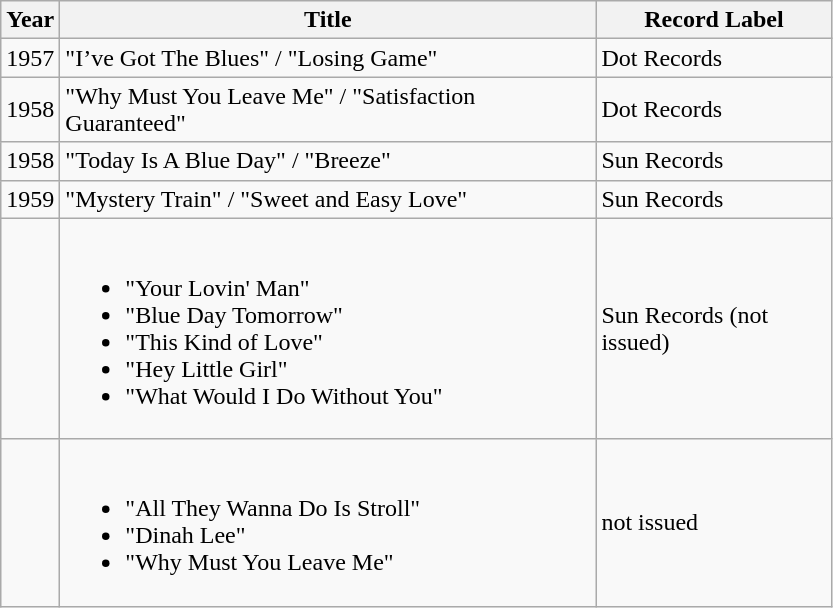<table class="wikitable">
<tr>
<th width="30">Year</th>
<th width="350">Title</th>
<th width="150">Record Label</th>
</tr>
<tr ---->
<td>1957</td>
<td>"I’ve Got The Blues" / "Losing Game"</td>
<td>Dot Records</td>
</tr>
<tr --->
<td>1958</td>
<td>"Why Must You Leave Me" / "Satisfaction Guaranteed"</td>
<td>Dot Records</td>
</tr>
<tr --->
<td>1958</td>
<td>"Today Is A Blue Day" / "Breeze"</td>
<td>Sun Records</td>
</tr>
<tr --->
<td>1959</td>
<td>"Mystery Train" / "Sweet and Easy Love"</td>
<td>Sun Records</td>
</tr>
<tr --->
<td></td>
<td><br><ul><li>"Your Lovin' Man"</li><li>"Blue Day Tomorrow"</li><li>"This Kind of Love"</li><li>"Hey Little Girl"</li><li>"What Would I Do Without You"</li></ul></td>
<td>Sun Records (not issued)</td>
</tr>
<tr --->
<td></td>
<td><br><ul><li>"All They Wanna Do Is Stroll"</li><li>"Dinah Lee"</li><li>"Why Must You Leave Me"</li></ul></td>
<td>not issued</td>
</tr>
</table>
